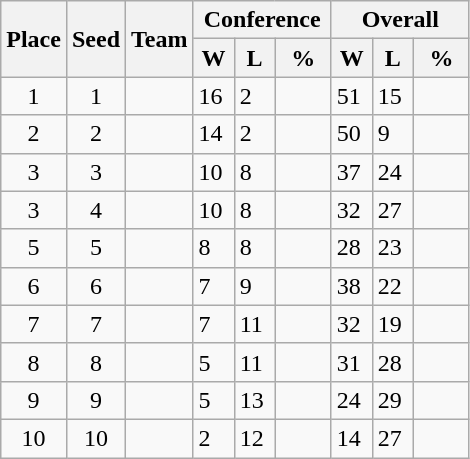<table class="wikitable">
<tr>
<th rowspan ="2">Place</th>
<th rowspan ="2">Seed</th>
<th rowspan ="2">Team</th>
<th colspan = "3">Conference</th>
<th colspan = "3">Overall</th>
</tr>
<tr>
<th scope="col" style="width: 20px;">W</th>
<th scope="col" style="width: 20px;">L</th>
<th scope="col" style="width: 30px;">%</th>
<th scope="col" style="width: 20px;">W</th>
<th scope="col" style="width: 20px;">L</th>
<th scope="col" style="width: 30px;">%</th>
</tr>
<tr>
<td style="text-align:center;">1</td>
<td style="text-align:center;">1</td>
<td></td>
<td>16</td>
<td>2</td>
<td></td>
<td>51</td>
<td>15</td>
<td></td>
</tr>
<tr>
<td style="text-align:center;">2</td>
<td style="text-align:center;">2</td>
<td></td>
<td>14</td>
<td>2</td>
<td></td>
<td>50</td>
<td>9</td>
<td></td>
</tr>
<tr>
<td style="text-align:center;">3</td>
<td style="text-align:center;">3</td>
<td></td>
<td>10</td>
<td>8</td>
<td></td>
<td>37</td>
<td>24</td>
<td></td>
</tr>
<tr>
<td style="text-align:center;">3</td>
<td style="text-align:center;">4</td>
<td></td>
<td>10</td>
<td>8</td>
<td></td>
<td>32</td>
<td>27</td>
<td></td>
</tr>
<tr>
<td style="text-align:center;">5</td>
<td style="text-align:center;">5</td>
<td></td>
<td>8</td>
<td>8</td>
<td></td>
<td>28</td>
<td>23</td>
<td></td>
</tr>
<tr>
<td style="text-align:center;">6</td>
<td style="text-align:center;">6</td>
<td></td>
<td>7</td>
<td>9</td>
<td></td>
<td>38</td>
<td>22</td>
<td></td>
</tr>
<tr>
<td style="text-align:center;">7</td>
<td style="text-align:center;">7</td>
<td></td>
<td>7</td>
<td>11</td>
<td></td>
<td>32</td>
<td>19</td>
<td></td>
</tr>
<tr>
<td style="text-align:center;">8</td>
<td style="text-align:center;">8</td>
<td></td>
<td>5</td>
<td>11</td>
<td></td>
<td>31</td>
<td>28</td>
<td></td>
</tr>
<tr>
<td style="text-align:center;">9</td>
<td style="text-align:center;">9</td>
<td></td>
<td>5</td>
<td>13</td>
<td></td>
<td>24</td>
<td>29</td>
<td></td>
</tr>
<tr>
<td style="text-align:center;">10</td>
<td style="text-align:center;">10</td>
<td></td>
<td>2</td>
<td>12</td>
<td></td>
<td>14</td>
<td>27</td>
<td></td>
</tr>
</table>
